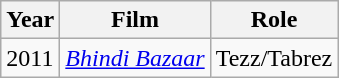<table class="wikitable">
<tr>
<th>Year</th>
<th>Film</th>
<th>Role</th>
</tr>
<tr manna>
<td>2011</td>
<td><em><a href='#'>Bhindi Bazaar</a></em></td>
<td>Tezz/Tabrez</td>
</tr>
</table>
